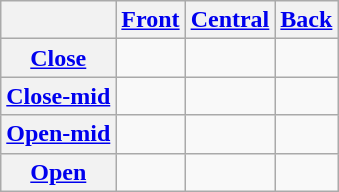<table class="wikitable" style="text-align:center">
<tr>
<th></th>
<th><a href='#'>Front</a></th>
<th><a href='#'>Central</a></th>
<th><a href='#'>Back</a></th>
</tr>
<tr align="center">
<th><a href='#'>Close</a></th>
<td> </td>
<td> </td>
<td> </td>
</tr>
<tr>
<th><a href='#'>Close-mid</a></th>
<td> </td>
<td></td>
<td> </td>
</tr>
<tr>
<th><a href='#'>Open-mid</a></th>
<td> </td>
<td> </td>
<td> </td>
</tr>
<tr align="center">
<th><a href='#'>Open</a></th>
<td></td>
<td> </td>
<td></td>
</tr>
</table>
